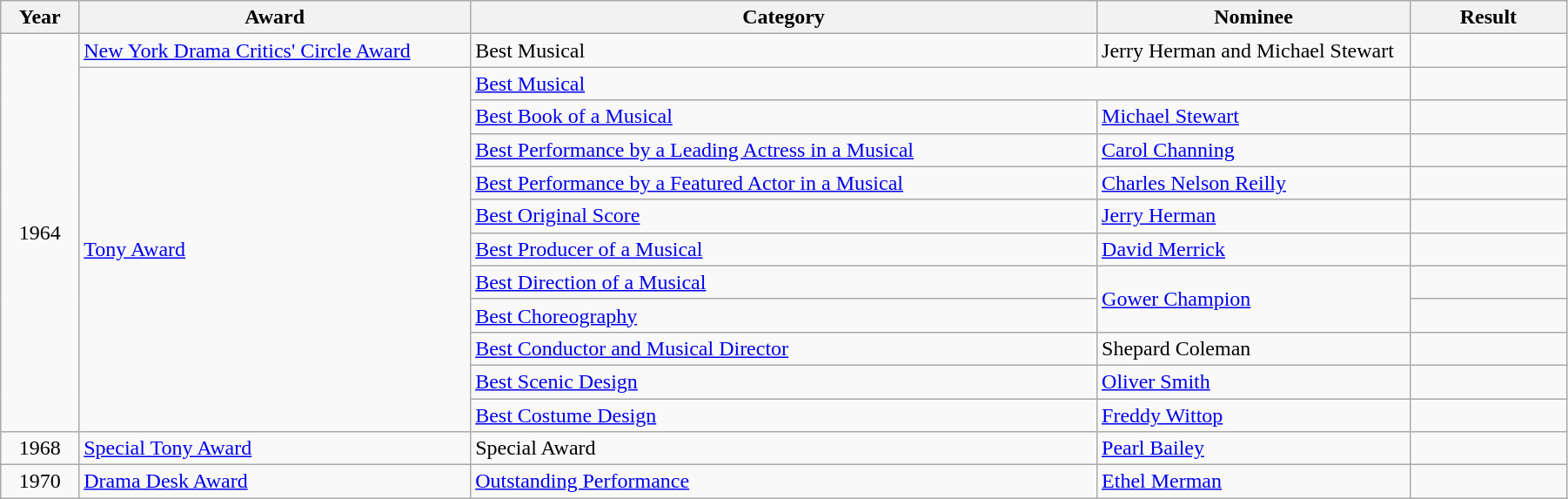<table class="wikitable" style="width:95%;">
<tr>
<th style="width:5%;">Year</th>
<th style="width:25%;">Award</th>
<th style="width:40%;">Category</th>
<th style="width:20%;">Nominee</th>
<th style="width:10%;">Result</th>
</tr>
<tr>
<td rowspan="12" style="text-align:center;">1964</td>
<td><a href='#'>New York Drama Critics' Circle Award</a></td>
<td>Best Musical</td>
<td>Jerry Herman and Michael Stewart</td>
<td></td>
</tr>
<tr>
<td rowspan="11"><a href='#'>Tony Award</a></td>
<td colspan="2"><a href='#'>Best Musical</a></td>
<td></td>
</tr>
<tr>
<td><a href='#'>Best Book of a Musical</a></td>
<td><a href='#'>Michael Stewart</a></td>
<td></td>
</tr>
<tr>
<td><a href='#'>Best Performance by a Leading Actress in a Musical</a></td>
<td><a href='#'>Carol Channing</a></td>
<td></td>
</tr>
<tr>
<td><a href='#'>Best Performance by a Featured Actor in a Musical</a></td>
<td><a href='#'>Charles Nelson Reilly</a></td>
<td></td>
</tr>
<tr>
<td><a href='#'>Best Original Score</a></td>
<td><a href='#'>Jerry Herman</a></td>
<td></td>
</tr>
<tr>
<td><a href='#'>Best Producer of a Musical</a></td>
<td><a href='#'>David Merrick</a></td>
<td></td>
</tr>
<tr>
<td><a href='#'>Best Direction of a Musical</a></td>
<td rowspan="2"><a href='#'>Gower Champion</a></td>
<td></td>
</tr>
<tr>
<td><a href='#'>Best Choreography</a></td>
<td></td>
</tr>
<tr>
<td><a href='#'>Best Conductor and Musical Director</a></td>
<td>Shepard Coleman</td>
<td></td>
</tr>
<tr>
<td><a href='#'>Best Scenic Design</a></td>
<td><a href='#'>Oliver Smith</a></td>
<td></td>
</tr>
<tr>
<td><a href='#'>Best Costume Design</a></td>
<td><a href='#'>Freddy Wittop</a></td>
<td></td>
</tr>
<tr>
<td style="text-align:center;">1968</td>
<td><a href='#'>Special Tony Award</a></td>
<td>Special Award</td>
<td><a href='#'>Pearl Bailey</a></td>
<td></td>
</tr>
<tr>
<td style="text-align:center;">1970</td>
<td><a href='#'>Drama Desk Award</a></td>
<td><a href='#'>Outstanding Performance</a></td>
<td><a href='#'>Ethel Merman</a></td>
<td></td>
</tr>
</table>
